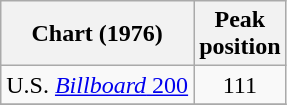<table class="wikitable">
<tr>
<th align="left">Chart (1976)</th>
<th align="left">Peak<br>position</th>
</tr>
<tr>
<td align="left">U.S. <a href='#'><em>Billboard</em> 200</a></td>
<td align="center">111</td>
</tr>
<tr>
</tr>
</table>
